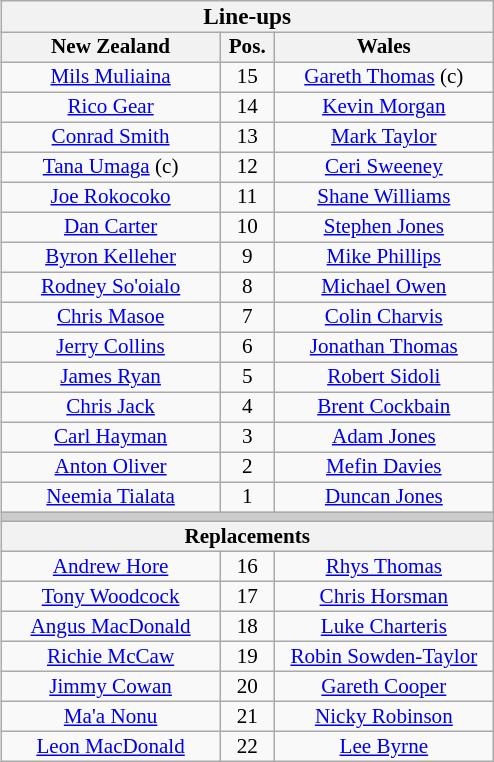<table class="wikitable"  style="font-size:88%; line-height:95%; text-align:center; float:right; margin-left:1em;">
<tr>
<th colspan=3 style="font-size:110%;">Line-ups</th>
</tr>
<tr>
<th width=40%>New Zealand</th>
<th width=10%>Pos.</th>
<th width=40%>Wales</th>
</tr>
<tr>
<td><a href='#'>Mils Muliaina</a></td>
<td>15</td>
<td><a href='#'>Gareth Thomas</a> (c)</td>
</tr>
<tr>
<td><a href='#'>Rico Gear</a></td>
<td>14</td>
<td><a href='#'>Kevin Morgan</a></td>
</tr>
<tr>
<td><a href='#'>Conrad Smith</a></td>
<td>13</td>
<td><a href='#'>Mark Taylor</a></td>
</tr>
<tr>
<td><a href='#'>Tana Umaga</a> (c)</td>
<td>12</td>
<td><a href='#'>Ceri Sweeney</a></td>
</tr>
<tr>
<td><a href='#'>Joe Rokocoko</a></td>
<td>11</td>
<td><a href='#'>Shane Williams</a></td>
</tr>
<tr>
<td><a href='#'>Dan Carter</a></td>
<td>10</td>
<td><a href='#'>Stephen Jones</a></td>
</tr>
<tr>
<td><a href='#'>Byron Kelleher</a></td>
<td>9</td>
<td><a href='#'>Mike Phillips</a></td>
</tr>
<tr>
<td><a href='#'>Rodney So'oialo</a></td>
<td>8</td>
<td><a href='#'>Michael Owen</a></td>
</tr>
<tr>
<td><a href='#'>Chris Masoe</a></td>
<td>7</td>
<td><a href='#'>Colin Charvis</a></td>
</tr>
<tr>
<td><a href='#'>Jerry Collins</a></td>
<td>6</td>
<td><a href='#'>Jonathan Thomas</a></td>
</tr>
<tr>
<td><a href='#'>James Ryan</a></td>
<td>5</td>
<td><a href='#'>Robert Sidoli</a></td>
</tr>
<tr>
<td><a href='#'>Chris Jack</a></td>
<td>4</td>
<td><a href='#'>Brent Cockbain</a></td>
</tr>
<tr>
<td><a href='#'>Carl Hayman</a></td>
<td>3</td>
<td><a href='#'>Adam Jones</a></td>
</tr>
<tr>
<td><a href='#'>Anton Oliver</a></td>
<td>2</td>
<td><a href='#'>Mefin Davies</a></td>
</tr>
<tr>
<td><a href='#'>Neemia Tialata</a></td>
<td>1</td>
<td><a href='#'>Duncan Jones</a></td>
</tr>
<tr>
<td style="background:#ccc;" colspan="3"></td>
</tr>
<tr>
<th colspan=3>Replacements</th>
</tr>
<tr>
<td><a href='#'>Andrew Hore</a></td>
<td>16</td>
<td><a href='#'>Rhys Thomas</a></td>
</tr>
<tr>
<td><a href='#'>Tony Woodcock</a></td>
<td>17</td>
<td><a href='#'>Chris Horsman</a></td>
</tr>
<tr>
<td><a href='#'>Angus MacDonald</a></td>
<td>18</td>
<td><a href='#'>Luke Charteris</a></td>
</tr>
<tr>
<td><a href='#'>Richie McCaw</a></td>
<td>19</td>
<td><a href='#'>Robin Sowden-Taylor</a></td>
</tr>
<tr>
<td><a href='#'>Jimmy Cowan</a></td>
<td>20</td>
<td><a href='#'>Gareth Cooper</a></td>
</tr>
<tr>
<td><a href='#'>Ma'a Nonu</a></td>
<td>21</td>
<td><a href='#'>Nicky Robinson</a></td>
</tr>
<tr>
<td><a href='#'>Leon MacDonald</a></td>
<td>22</td>
<td><a href='#'>Lee Byrne</a></td>
</tr>
</table>
